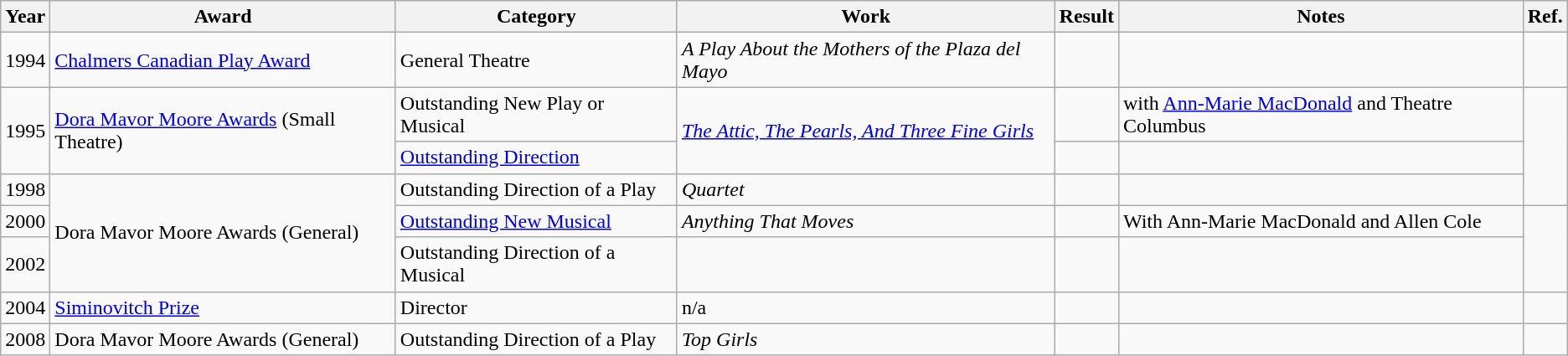<table class="wikitable">
<tr>
<th>Year</th>
<th>Award</th>
<th>Category</th>
<th>Work</th>
<th>Result</th>
<th>Notes</th>
<th>Ref.</th>
</tr>
<tr>
<td>1994</td>
<td><a href='#'>Chalmers Canadian Play Award</a></td>
<td>General Theatre</td>
<td><em>A Play About the Mothers of the Plaza del Mayo</em></td>
<td></td>
<td></td>
<td></td>
</tr>
<tr>
<td rowspan="2">1995</td>
<td rowspan="2"><a href='#'>Dora Mavor Moore Awards</a> (Small Theatre)</td>
<td>Outstanding New Play or Musical</td>
<td rowspan="2"><em><a href='#'>The Attic, The Pearls, And Three Fine Girls</a></em></td>
<td></td>
<td>with <a href='#'>Ann-Marie MacDonald</a> and Theatre Columbus</td>
<td rowspan="3"></td>
</tr>
<tr>
<td><a href='#'>Outstanding Direction</a></td>
<td></td>
<td></td>
</tr>
<tr>
<td>1998</td>
<td rowspan="3">Dora Mavor Moore Awards (General)</td>
<td>Outstanding Direction of a Play</td>
<td><em>Quartet</em></td>
<td></td>
<td></td>
</tr>
<tr>
<td>2000</td>
<td><a href='#'>Outstanding New Musical</a></td>
<td><em>Anything That Moves</em></td>
<td></td>
<td>With Ann-Marie MacDonald and Allen Cole</td>
<td rowspan="2"></td>
</tr>
<tr>
<td>2002</td>
<td>Outstanding Direction of a Musical</td>
<td></td>
<td></td>
<td></td>
</tr>
<tr>
<td>2004</td>
<td><a href='#'>Siminovitch Prize</a></td>
<td>Director</td>
<td>n/a</td>
<td></td>
<td></td>
<td></td>
</tr>
<tr>
<td>2008</td>
<td>Dora Mavor Moore Awards (General)</td>
<td>Outstanding Direction of a Play</td>
<td><em>Top Girls</em></td>
<td></td>
<td></td>
<td></td>
</tr>
</table>
